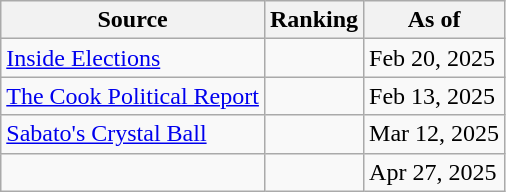<table class="wikitable">
<tr>
<th>Source</th>
<th>Ranking</th>
<th>As of</th>
</tr>
<tr>
<td align="left"><a href='#'>Inside Elections</a></td>
<td></td>
<td>Feb 20, 2025</td>
</tr>
<tr>
<td align="left"><a href='#'>The Cook Political Report</a></td>
<td></td>
<td>Feb 13, 2025</td>
</tr>
<tr>
<td align="left"><a href='#'>Sabato's Crystal Ball</a></td>
<td></td>
<td>Mar 12, 2025</td>
</tr>
<tr>
<td></td>
<td></td>
<td>Apr 27, 2025</td>
</tr>
</table>
